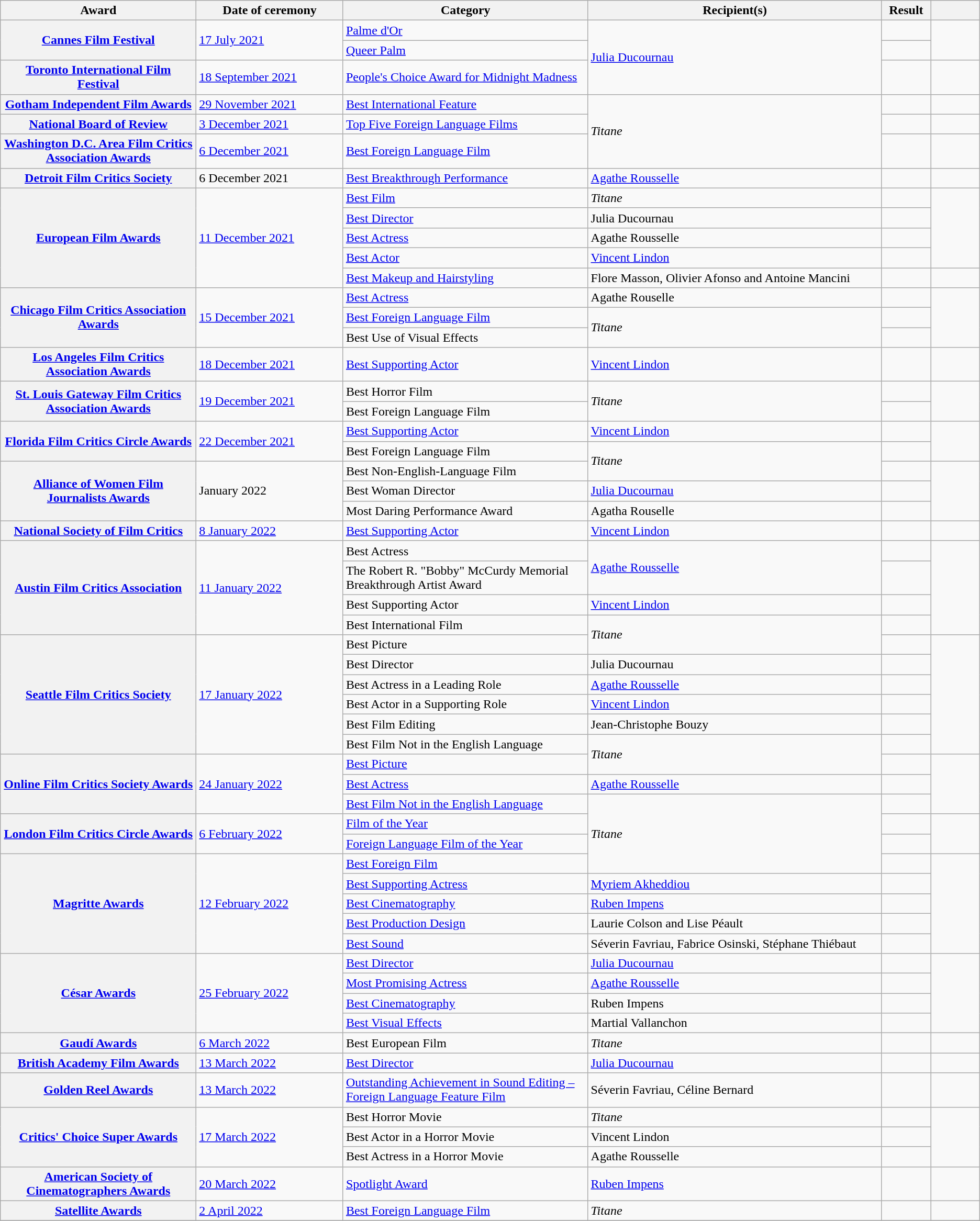<table class="wikitable plainrowheaders sortable">
<tr>
<th scope="col" style="width:20%;">Award</th>
<th scope="col" style="width:15%;">Date of ceremony</th>
<th scope="col" style="width:25%;">Category</th>
<th scope="col" style="width:30%;">Recipient(s)</th>
<th scope="col" style="width:5%;">Result</th>
<th scope="col" style="width:10%;" class="unsortable"></th>
</tr>
<tr>
<th scope="row" rowspan=2><a href='#'>Cannes Film Festival</a></th>
<td rowspan=2><a href='#'>17 July 2021</a></td>
<td><a href='#'>Palme d'Or</a></td>
<td rowspan=3><a href='#'>Julia Ducournau</a></td>
<td></td>
<td rowspan=2></td>
</tr>
<tr>
<td><a href='#'>Queer Palm</a></td>
<td></td>
</tr>
<tr>
<th scope="row"><a href='#'>Toronto International Film Festival</a></th>
<td><a href='#'>18 September 2021</a></td>
<td><a href='#'>People's Choice Award for Midnight Madness</a></td>
<td></td>
<td></td>
</tr>
<tr>
<th scope="row"><a href='#'>Gotham Independent Film Awards</a></th>
<td><a href='#'>29 November 2021</a></td>
<td><a href='#'>Best International Feature</a></td>
<td rowspan="3"><em>Titane</em></td>
<td></td>
<td></td>
</tr>
<tr>
<th scope="row"><a href='#'>National Board of Review</a></th>
<td><a href='#'>3 December 2021</a></td>
<td><a href='#'>Top Five Foreign Language Films</a></td>
<td></td>
<td></td>
</tr>
<tr>
<th scope="row"><a href='#'>Washington D.C. Area Film Critics Association Awards</a></th>
<td><a href='#'>6 December 2021</a></td>
<td><a href='#'>Best Foreign Language Film</a></td>
<td></td>
<td></td>
</tr>
<tr>
<th scope="row"><a href='#'>Detroit Film Critics Society</a></th>
<td>6 December 2021</td>
<td><a href='#'>Best Breakthrough Performance</a></td>
<td><a href='#'>Agathe Rousselle</a></td>
<td></td>
<td></td>
</tr>
<tr>
<th scope="row" rowspan=5><a href='#'>European Film Awards</a></th>
<td rowspan=5><a href='#'>11 December 2021</a></td>
<td><a href='#'>Best Film</a></td>
<td><em>Titane</em></td>
<td></td>
<td rowspan=4></td>
</tr>
<tr>
<td><a href='#'>Best Director</a></td>
<td>Julia Ducournau</td>
<td></td>
</tr>
<tr>
<td><a href='#'>Best Actress</a></td>
<td>Agathe Rousselle</td>
<td></td>
</tr>
<tr>
<td><a href='#'>Best Actor</a></td>
<td><a href='#'>Vincent Lindon</a></td>
<td></td>
</tr>
<tr>
<td><a href='#'>Best Makeup and Hairstyling</a></td>
<td>Flore Masson, Olivier Afonso and Antoine Mancini</td>
<td></td>
<td></td>
</tr>
<tr>
<th scope="row" rowspan="3"><a href='#'>Chicago Film Critics Association Awards</a></th>
<td rowspan="3"><a href='#'>15 December 2021</a></td>
<td><a href='#'>Best Actress</a></td>
<td>Agathe Rouselle</td>
<td></td>
<td rowspan="3"></td>
</tr>
<tr>
<td><a href='#'>Best Foreign Language Film</a></td>
<td rowspan="2"><em>Titane</em></td>
<td></td>
</tr>
<tr>
<td>Best Use of Visual Effects</td>
<td></td>
</tr>
<tr>
<th scope="row"><a href='#'>Los Angeles Film Critics Association Awards</a></th>
<td><a href='#'>18 December 2021</a></td>
<td><a href='#'>Best Supporting Actor</a></td>
<td><a href='#'>Vincent Lindon</a></td>
<td></td>
<td></td>
</tr>
<tr>
<th scope="row" rowspan="2"><a href='#'>St. Louis Gateway Film Critics Association Awards</a></th>
<td rowspan="2"><a href='#'>19 December 2021</a></td>
<td>Best Horror Film</td>
<td rowspan="2"><em>Titane</em></td>
<td></td>
<td rowspan="2"></td>
</tr>
<tr>
<td>Best Foreign Language Film</td>
<td></td>
</tr>
<tr>
<th scope="row" rowspan="2"><a href='#'>Florida Film Critics Circle Awards</a></th>
<td rowspan="2"><a href='#'>22 December 2021</a></td>
<td><a href='#'>Best Supporting Actor</a></td>
<td><a href='#'>Vincent Lindon</a></td>
<td></td>
<td rowspan="2"></td>
</tr>
<tr>
<td>Best Foreign Language Film</td>
<td rowspan="2"><em>Titane</em></td>
<td></td>
</tr>
<tr>
<th scope="row" rowspan="3"><a href='#'>Alliance of Women Film Journalists Awards</a></th>
<td rowspan="3">January 2022</td>
<td>Best Non-English-Language Film</td>
<td></td>
<td rowspan="3"></td>
</tr>
<tr>
<td>Best Woman Director</td>
<td><a href='#'>Julia Ducournau</a></td>
<td></td>
</tr>
<tr>
<td>Most Daring Performance Award</td>
<td>Agatha Rouselle</td>
<td></td>
</tr>
<tr>
<th scope="row"><a href='#'>National Society of Film Critics</a></th>
<td><a href='#'>8 January 2022</a></td>
<td><a href='#'>Best Supporting Actor</a></td>
<td><a href='#'>Vincent Lindon</a></td>
<td></td>
<td></td>
</tr>
<tr>
<th scope="row" rowspan="4"><a href='#'>Austin Film Critics Association</a></th>
<td rowspan="4"><a href='#'>11 January 2022</a></td>
<td>Best Actress</td>
<td rowspan="2"><a href='#'>Agathe Rousselle</a></td>
<td></td>
<td rowspan="4"></td>
</tr>
<tr>
<td>The Robert R. "Bobby" McCurdy Memorial Breakthrough Artist Award</td>
<td></td>
</tr>
<tr>
<td>Best Supporting Actor</td>
<td><a href='#'>Vincent Lindon</a></td>
<td></td>
</tr>
<tr>
<td>Best International Film</td>
<td rowspan="2"><em>Titane</em></td>
<td></td>
</tr>
<tr>
<th scope="row" rowspan="6"><a href='#'>Seattle Film Critics Society</a></th>
<td rowspan="6"><a href='#'>17 January 2022</a></td>
<td>Best Picture</td>
<td></td>
<td rowspan="6"></td>
</tr>
<tr>
<td>Best Director</td>
<td>Julia Ducournau</td>
<td></td>
</tr>
<tr>
<td>Best Actress in a Leading Role</td>
<td><a href='#'>Agathe Rousselle</a></td>
<td></td>
</tr>
<tr>
<td>Best Actor in a Supporting Role</td>
<td><a href='#'>Vincent Lindon</a></td>
<td></td>
</tr>
<tr>
<td>Best Film Editing</td>
<td>Jean-Christophe Bouzy</td>
<td></td>
</tr>
<tr>
<td>Best Film Not in the English Language</td>
<td rowspan="2"><em>Titane</em></td>
<td></td>
</tr>
<tr>
<th scope="row" rowspan="3"><a href='#'>Online Film Critics Society Awards</a></th>
<td rowspan="3"><a href='#'>24 January 2022</a></td>
<td><a href='#'>Best Picture</a></td>
<td></td>
<td rowspan="3"></td>
</tr>
<tr>
<td><a href='#'>Best Actress</a></td>
<td><a href='#'>Agathe Rousselle</a></td>
<td></td>
</tr>
<tr>
<td><a href='#'>Best Film Not in the English Language</a></td>
<td rowspan="4"><em>Titane</em></td>
<td></td>
</tr>
<tr>
<th scope="row" rowspan="2"><a href='#'>London Film Critics Circle Awards</a></th>
<td rowspan="2"><a href='#'>6 February 2022</a></td>
<td><a href='#'>Film of the Year</a></td>
<td></td>
<td rowspan="2"></td>
</tr>
<tr>
<td><a href='#'>Foreign Language Film of the Year</a></td>
<td></td>
</tr>
<tr>
<th scope="row" rowspan="5"><a href='#'>Magritte Awards</a></th>
<td rowspan="5"><a href='#'>12 February 2022</a></td>
<td><a href='#'>Best Foreign Film</a></td>
<td></td>
<td rowspan="5"></td>
</tr>
<tr>
<td><a href='#'>Best Supporting Actress</a></td>
<td><a href='#'>Myriem Akheddiou</a></td>
<td></td>
</tr>
<tr>
<td><a href='#'>Best Cinematography</a></td>
<td><a href='#'>Ruben Impens</a></td>
<td></td>
</tr>
<tr>
<td><a href='#'>Best Production Design</a></td>
<td>Laurie Colson and Lise Péault</td>
<td></td>
</tr>
<tr>
<td><a href='#'>Best Sound</a></td>
<td>Séverin Favriau, Fabrice Osinski, Stéphane Thiébaut</td>
<td></td>
</tr>
<tr>
<th rowspan="4" scope="row"><a href='#'>César Awards</a></th>
<td rowspan="4"><a href='#'>25 February 2022</a></td>
<td><a href='#'>Best Director</a></td>
<td><a href='#'>Julia Ducournau</a></td>
<td></td>
<td rowspan="4"></td>
</tr>
<tr>
<td><a href='#'>Most Promising Actress</a></td>
<td><a href='#'>Agathe Rousselle</a></td>
<td></td>
</tr>
<tr>
<td><a href='#'>Best Cinematography</a></td>
<td>Ruben Impens</td>
<td></td>
</tr>
<tr>
<td><a href='#'>Best Visual Effects</a></td>
<td>Martial Vallanchon</td>
<td></td>
</tr>
<tr>
<th scope="row"><a href='#'>Gaudí Awards</a></th>
<td><a href='#'>6 March 2022</a></td>
<td>Best European Film</td>
<td><em>Titane</em></td>
<td></td>
<td></td>
</tr>
<tr>
<th scope="row"><a href='#'>British Academy Film Awards</a></th>
<td><a href='#'>13 March 2022</a></td>
<td><a href='#'>Best Director</a></td>
<td><a href='#'>Julia Ducournau</a></td>
<td></td>
<td></td>
</tr>
<tr>
<th scope="row"><a href='#'>Golden Reel Awards</a></th>
<td><a href='#'>13 March 2022</a></td>
<td><a href='#'>Outstanding Achievement in Sound Editing – Foreign Language Feature Film</a></td>
<td>Séverin Favriau, Céline Bernard</td>
<td></td>
<td></td>
</tr>
<tr>
<th scope="row" rowspan="3"><a href='#'>Critics' Choice Super Awards</a></th>
<td rowspan="3"><a href='#'>17 March 2022</a></td>
<td>Best Horror Movie</td>
<td><em>Titane</em></td>
<td></td>
<td rowspan="3"></td>
</tr>
<tr>
<td>Best Actor in a Horror Movie</td>
<td>Vincent Lindon</td>
<td></td>
</tr>
<tr>
<td>Best Actress in a Horror Movie</td>
<td>Agathe Rousselle</td>
<td></td>
</tr>
<tr>
<th scope="row"><a href='#'>American Society of Cinematographers Awards</a></th>
<td><a href='#'>20 March 2022</a></td>
<td><a href='#'>Spotlight Award</a></td>
<td><a href='#'>Ruben Impens</a></td>
<td></td>
<td></td>
</tr>
<tr>
<th scope="row"><a href='#'>Satellite Awards</a></th>
<td><a href='#'>2 April 2022</a></td>
<td><a href='#'>Best Foreign Language Film</a></td>
<td><em>Titane</em></td>
<td></td>
<td></td>
</tr>
<tr>
</tr>
</table>
